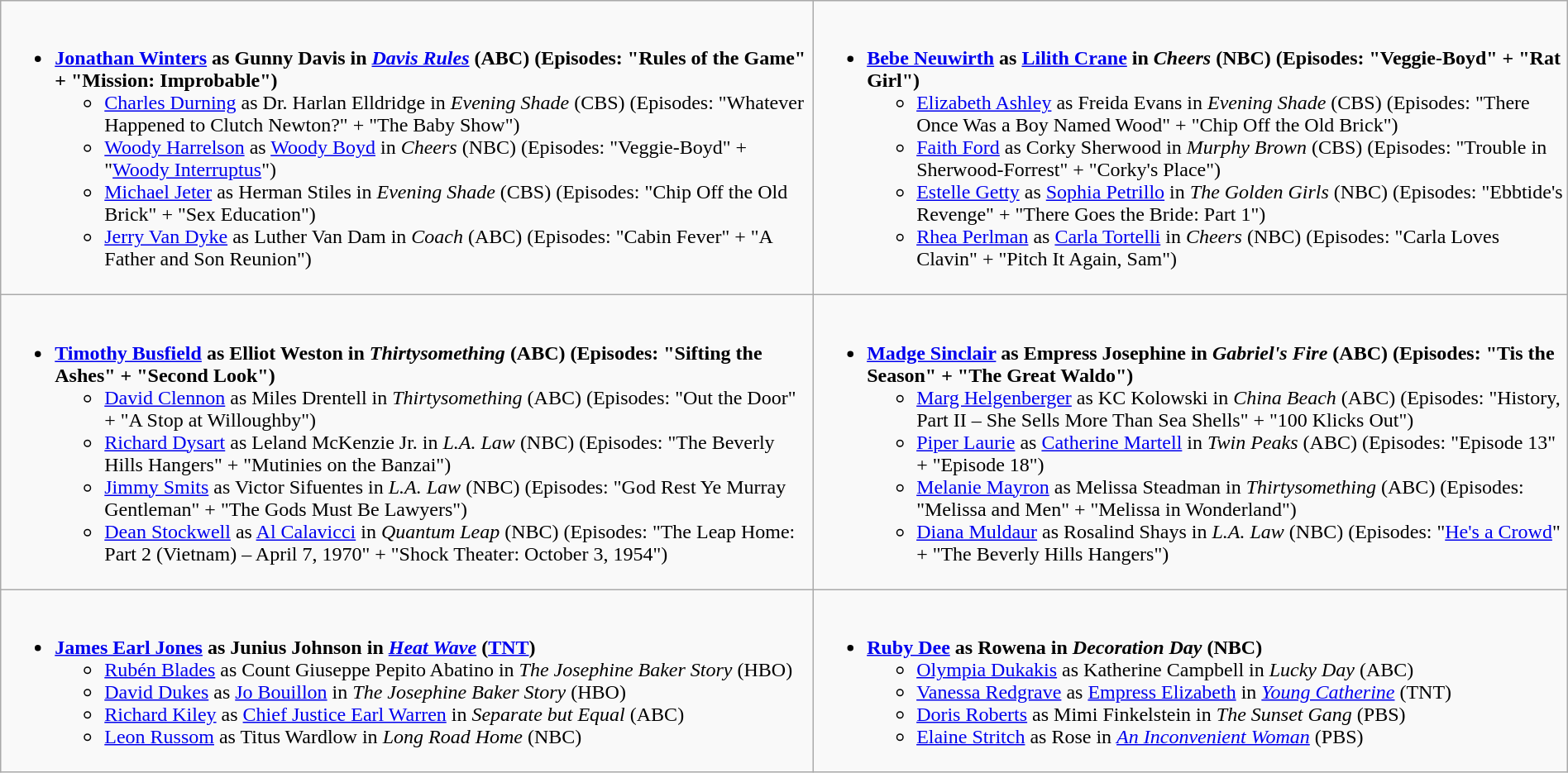<table class=wikitable width="100%">
<tr>
<td style="vertical-align:top;"><br><ul><li><strong><a href='#'>Jonathan Winters</a> as Gunny Davis in <em><a href='#'>Davis Rules</a></em> (ABC) (Episodes: "Rules of the Game" + "Mission: Improbable")</strong><ul><li><a href='#'>Charles Durning</a> as Dr. Harlan Elldridge in <em>Evening Shade</em> (CBS) (Episodes: "Whatever Happened to Clutch Newton?" + "The Baby Show")</li><li><a href='#'>Woody Harrelson</a> as <a href='#'>Woody Boyd</a> in <em>Cheers</em> (NBC) (Episodes: "Veggie-Boyd" + "<a href='#'>Woody Interruptus</a>")</li><li><a href='#'>Michael Jeter</a> as Herman Stiles in <em>Evening Shade</em> (CBS) (Episodes: "Chip Off the Old Brick" + "Sex Education")</li><li><a href='#'>Jerry Van Dyke</a> as Luther Van Dam in <em>Coach</em> (ABC) (Episodes: "Cabin Fever" + "A Father and Son Reunion")</li></ul></li></ul></td>
<td style="vertical-align:top;"><br><ul><li><strong><a href='#'>Bebe Neuwirth</a> as <a href='#'>Lilith Crane</a> in <em>Cheers</em> (NBC) (Episodes: "Veggie-Boyd" + "Rat Girl")</strong><ul><li><a href='#'>Elizabeth Ashley</a> as Freida Evans in <em>Evening Shade</em> (CBS) (Episodes: "There Once Was a Boy Named Wood" + "Chip Off the Old Brick")</li><li><a href='#'>Faith Ford</a> as Corky Sherwood in <em>Murphy Brown</em> (CBS) (Episodes: "Trouble in Sherwood-Forrest" + "Corky's Place")</li><li><a href='#'>Estelle Getty</a> as <a href='#'>Sophia Petrillo</a> in <em>The Golden Girls</em> (NBC) (Episodes: "Ebbtide's Revenge" + "There Goes the Bride: Part 1")</li><li><a href='#'>Rhea Perlman</a> as <a href='#'>Carla Tortelli</a> in <em>Cheers</em> (NBC) (Episodes: "Carla Loves Clavin" + "Pitch It Again, Sam")</li></ul></li></ul></td>
</tr>
<tr>
<td style="vertical-align:top;"><br><ul><li><strong><a href='#'>Timothy Busfield</a> as Elliot Weston in <em>Thirtysomething</em> (ABC) (Episodes: "Sifting the Ashes" + "Second Look")</strong><ul><li><a href='#'>David Clennon</a> as Miles Drentell in <em>Thirtysomething</em> (ABC) (Episodes: "Out the Door" + "A Stop at Willoughby")</li><li><a href='#'>Richard Dysart</a> as Leland McKenzie Jr. in <em>L.A. Law</em> (NBC) (Episodes: "The Beverly Hills Hangers" + "Mutinies on the Banzai")</li><li><a href='#'>Jimmy Smits</a> as Victor Sifuentes in <em>L.A. Law</em> (NBC) (Episodes: "God Rest Ye Murray Gentleman" + "The Gods Must Be Lawyers")</li><li><a href='#'>Dean Stockwell</a> as <a href='#'>Al Calavicci</a> in <em>Quantum Leap</em> (NBC) (Episodes: "The Leap Home: Part 2 (Vietnam) – April 7, 1970" + "Shock Theater: October 3, 1954")</li></ul></li></ul></td>
<td style="vertical-align:top;"><br><ul><li><strong><a href='#'>Madge Sinclair</a> as Empress Josephine in <em>Gabriel's Fire</em> (ABC) (Episodes: "Tis the Season" + "The Great Waldo")</strong><ul><li><a href='#'>Marg Helgenberger</a> as KC Kolowski in <em>China Beach</em> (ABC) (Episodes: "History, Part II – She Sells More Than Sea Shells" + "100 Klicks Out")</li><li><a href='#'>Piper Laurie</a> as <a href='#'>Catherine Martell</a> in <em>Twin Peaks</em> (ABC) (Episodes: "Episode 13" + "Episode 18")</li><li><a href='#'>Melanie Mayron</a> as Melissa Steadman in <em>Thirtysomething</em> (ABC) (Episodes: "Melissa and Men" + "Melissa in Wonderland")</li><li><a href='#'>Diana Muldaur</a> as Rosalind Shays in <em>L.A. Law</em> (NBC) (Episodes: "<a href='#'>He's a Crowd</a>" + "The Beverly Hills Hangers")</li></ul></li></ul></td>
</tr>
<tr>
<td style="vertical-align:top;"><br><ul><li><strong> <a href='#'>James Earl Jones</a> as Junius Johnson in <em><a href='#'>Heat Wave</a></em> (<a href='#'>TNT</a>)</strong><ul><li><a href='#'>Rubén Blades</a> as Count Giuseppe Pepito Abatino in <em>The Josephine Baker Story</em> (HBO)</li><li><a href='#'>David Dukes</a> as <a href='#'>Jo Bouillon</a> in <em>The Josephine Baker Story</em> (HBO)</li><li><a href='#'>Richard Kiley</a> as <a href='#'>Chief Justice Earl Warren</a> in <em>Separate but Equal</em> (ABC)</li><li><a href='#'>Leon Russom</a> as Titus Wardlow in <em>Long Road Home</em> (NBC)</li></ul></li></ul></td>
<td style="vertical-align:top;"><br><ul><li><strong><a href='#'>Ruby Dee</a> as Rowena in <em>Decoration Day</em> (NBC)</strong><ul><li><a href='#'>Olympia Dukakis</a> as Katherine Campbell in <em>Lucky Day</em> (ABC)</li><li><a href='#'>Vanessa Redgrave</a> as <a href='#'>Empress Elizabeth</a> in <em><a href='#'>Young Catherine</a></em> (TNT)</li><li><a href='#'>Doris Roberts</a> as Mimi Finkelstein in <em>The Sunset Gang</em> (PBS)</li><li><a href='#'>Elaine Stritch</a> as Rose in <em><a href='#'>An Inconvenient Woman</a></em> (PBS)</li></ul></li></ul></td>
</tr>
</table>
